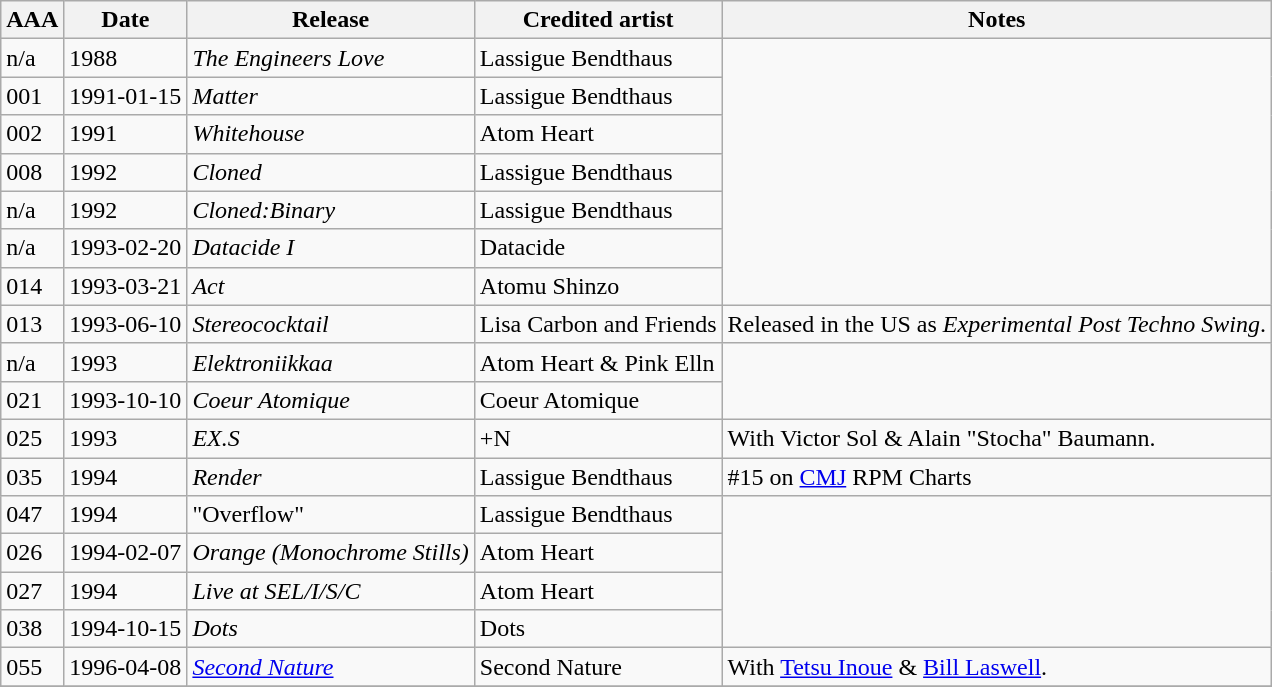<table class="wikitable sortable">
<tr ">
<th>AAA</th>
<th>Date</th>
<th>Release</th>
<th>Credited artist</th>
<th>Notes</th>
</tr>
<tr ">
<td>n/a</td>
<td>1988</td>
<td><em>The Engineers Love</em></td>
<td>Lassigue Bendthaus</td>
</tr>
<tr>
<td>001</td>
<td>1991-01-15</td>
<td><em>Matter</em></td>
<td>Lassigue Bendthaus</td>
</tr>
<tr>
<td>002</td>
<td>1991</td>
<td><em>Whitehouse</em></td>
<td>Atom Heart</td>
</tr>
<tr>
<td>008</td>
<td>1992</td>
<td><em>Cloned</em></td>
<td>Lassigue Bendthaus</td>
</tr>
<tr>
<td>n/a</td>
<td>1992</td>
<td><em>Cloned:Binary</em></td>
<td>Lassigue Bendthaus</td>
</tr>
<tr>
<td>n/a</td>
<td>1993-02-20</td>
<td><em>Datacide I</em></td>
<td>Datacide</td>
</tr>
<tr>
<td>014</td>
<td>1993-03-21</td>
<td><em>Act</em></td>
<td>Atomu Shinzo</td>
</tr>
<tr>
<td>013</td>
<td>1993-06-10</td>
<td><em>Stereococktail</em></td>
<td>Lisa Carbon and Friends</td>
<td>Released in the US as <em> Experimental Post Techno Swing</em>.</td>
</tr>
<tr>
<td>n/a</td>
<td>1993</td>
<td><em>Elektroniikkaa</em></td>
<td>Atom Heart & Pink Elln</td>
</tr>
<tr>
<td>021</td>
<td>1993-10-10</td>
<td><em>Coeur Atomique</em></td>
<td>Coeur Atomique</td>
</tr>
<tr>
<td>025</td>
<td>1993</td>
<td><em>EX.S</em></td>
<td>+N</td>
<td>With Victor Sol & Alain "Stocha" Baumann.</td>
</tr>
<tr>
<td>035</td>
<td>1994</td>
<td><em>Render</em></td>
<td>Lassigue Bendthaus</td>
<td>#15 on <a href='#'>CMJ</a> RPM Charts</td>
</tr>
<tr>
<td>047</td>
<td>1994</td>
<td>"Overflow"</td>
<td>Lassigue Bendthaus</td>
</tr>
<tr>
<td>026</td>
<td>1994-02-07</td>
<td><em>Orange (Monochrome Stills)</em></td>
<td>Atom Heart</td>
</tr>
<tr>
<td>027</td>
<td>1994</td>
<td><em>Live at SEL/I/S/C</em></td>
<td>Atom Heart</td>
</tr>
<tr>
<td>038</td>
<td>1994-10-15</td>
<td><em>Dots</em></td>
<td>Dots</td>
</tr>
<tr>
<td>055</td>
<td>1996-04-08</td>
<td><em><a href='#'>Second Nature</a></em></td>
<td>Second Nature</td>
<td>With <a href='#'>Tetsu Inoue</a> & <a href='#'>Bill Laswell</a>.</td>
</tr>
<tr>
</tr>
</table>
